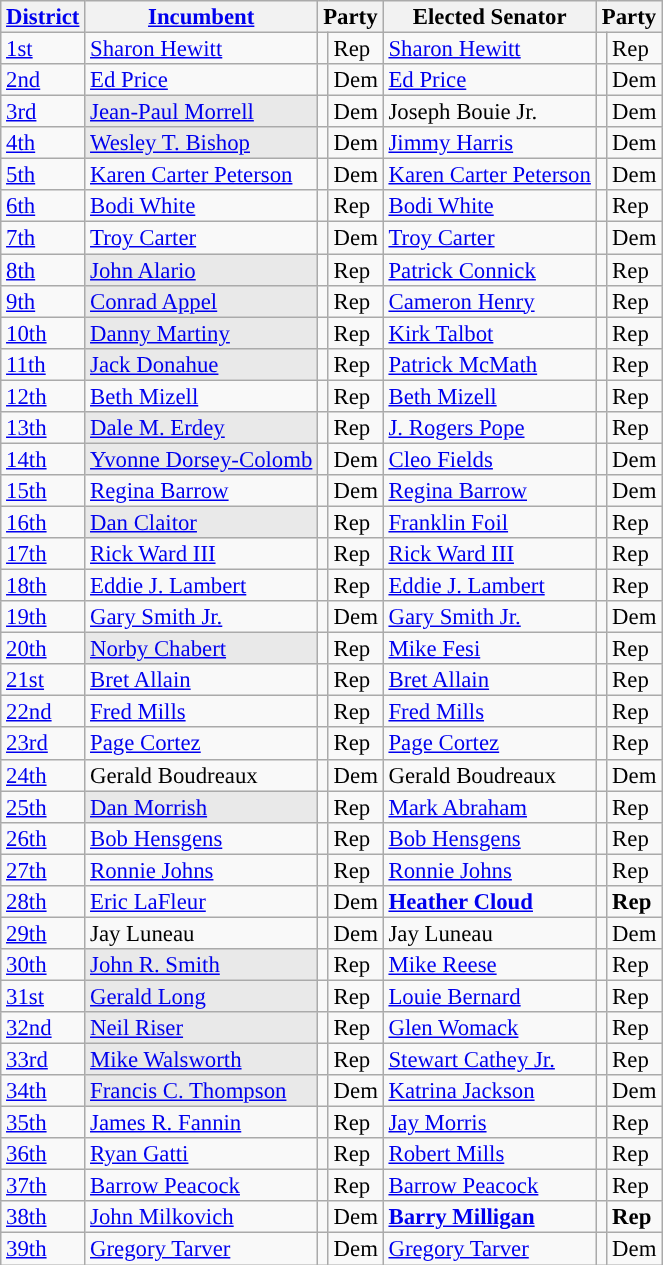<table class="sortable wikitable" style="font-size:95%;line-height:14px;">
<tr>
<th class="unsortable"><a href='#'>District</a></th>
<th class="unsortable"><a href='#'>Incumbent</a></th>
<th colspan="2">Party</th>
<th class="unsortable">Elected Senator</th>
<th colspan="2">Party</th>
</tr>
<tr>
<td><a href='#'>1st</a></td>
<td><a href='#'>Sharon Hewitt</a></td>
<td style="background:"></td>
<td>Rep</td>
<td><a href='#'>Sharon Hewitt</a></td>
<td style="background:"></td>
<td>Rep</td>
</tr>
<tr>
<td><a href='#'>2nd</a></td>
<td><a href='#'>Ed Price</a></td>
<td style="background:"></td>
<td>Dem</td>
<td><a href='#'>Ed Price</a></td>
<td style="background:"></td>
<td>Dem</td>
</tr>
<tr>
<td><a href='#'>3rd</a></td>
<td style="background:#E9E9E9;"><a href='#'>Jean-Paul Morrell</a></td>
<td style="background:"></td>
<td>Dem</td>
<td>Joseph Bouie Jr.</td>
<td style="background:"></td>
<td>Dem</td>
</tr>
<tr>
<td><a href='#'>4th</a></td>
<td style="background:#E9E9E9;"><a href='#'>Wesley T. Bishop</a></td>
<td style="background:"></td>
<td>Dem</td>
<td><a href='#'>Jimmy Harris</a></td>
<td style="background:"></td>
<td>Dem</td>
</tr>
<tr>
<td><a href='#'>5th</a></td>
<td><a href='#'>Karen Carter Peterson</a></td>
<td style="background:"></td>
<td>Dem</td>
<td><a href='#'>Karen Carter Peterson</a></td>
<td style="background:"></td>
<td>Dem</td>
</tr>
<tr>
<td><a href='#'>6th</a></td>
<td><a href='#'>Bodi White</a></td>
<td style="background:"></td>
<td>Rep</td>
<td><a href='#'>Bodi White</a></td>
<td style="background:"></td>
<td>Rep</td>
</tr>
<tr>
<td><a href='#'>7th</a></td>
<td><a href='#'>Troy Carter</a></td>
<td style="background:"></td>
<td>Dem</td>
<td><a href='#'>Troy Carter</a></td>
<td style="background:"></td>
<td>Dem</td>
</tr>
<tr>
<td><a href='#'>8th</a></td>
<td style="background:#E9E9E9;"><a href='#'>John Alario</a></td>
<td style="background:"></td>
<td>Rep</td>
<td><a href='#'>Patrick Connick</a></td>
<td style="background:"></td>
<td>Rep</td>
</tr>
<tr>
<td><a href='#'>9th</a></td>
<td style="background:#E9E9E9;"><a href='#'>Conrad Appel</a></td>
<td style="background:"></td>
<td>Rep</td>
<td><a href='#'>Cameron Henry</a></td>
<td style="background:"></td>
<td>Rep</td>
</tr>
<tr>
<td><a href='#'>10th</a></td>
<td style="background:#E9E9E9;"><a href='#'>Danny Martiny</a></td>
<td style="background:"></td>
<td>Rep</td>
<td><a href='#'>Kirk Talbot</a></td>
<td style="background:"></td>
<td>Rep</td>
</tr>
<tr>
<td><a href='#'>11th</a></td>
<td style="background:#E9E9E9;"><a href='#'>Jack Donahue</a></td>
<td style="background:"></td>
<td>Rep</td>
<td><a href='#'>Patrick McMath</a></td>
<td style="background:"></td>
<td>Rep</td>
</tr>
<tr>
<td><a href='#'>12th</a></td>
<td><a href='#'>Beth Mizell</a></td>
<td style="background:"></td>
<td>Rep</td>
<td><a href='#'>Beth Mizell</a></td>
<td style="background:"></td>
<td>Rep</td>
</tr>
<tr>
<td><a href='#'>13th</a></td>
<td style="background:#E9E9E9;"><a href='#'>Dale M. Erdey</a></td>
<td style="background:"></td>
<td>Rep</td>
<td><a href='#'>J. Rogers Pope</a></td>
<td style="background:"></td>
<td>Rep</td>
</tr>
<tr>
<td><a href='#'>14th</a></td>
<td style="background:#E9E9E9;"><a href='#'>Yvonne Dorsey-Colomb</a></td>
<td style="background:"></td>
<td>Dem</td>
<td><a href='#'>Cleo Fields</a></td>
<td style="background:"></td>
<td>Dem</td>
</tr>
<tr>
<td><a href='#'>15th</a></td>
<td><a href='#'>Regina Barrow</a></td>
<td style="background:"></td>
<td>Dem</td>
<td><a href='#'>Regina Barrow</a></td>
<td style="background:"></td>
<td>Dem</td>
</tr>
<tr>
<td><a href='#'>16th</a></td>
<td style="background:#E9E9E9;"><a href='#'>Dan Claitor</a></td>
<td style="background:"></td>
<td>Rep</td>
<td><a href='#'>Franklin Foil</a></td>
<td style="background:"></td>
<td>Rep</td>
</tr>
<tr>
<td><a href='#'>17th</a></td>
<td><a href='#'>Rick Ward III</a></td>
<td style="background:"></td>
<td>Rep</td>
<td><a href='#'>Rick Ward III</a></td>
<td style="background:"></td>
<td>Rep</td>
</tr>
<tr>
<td><a href='#'>18th</a></td>
<td><a href='#'>Eddie J. Lambert</a></td>
<td style="background:"></td>
<td>Rep</td>
<td><a href='#'>Eddie J. Lambert</a></td>
<td style="background:"></td>
<td>Rep</td>
</tr>
<tr>
<td><a href='#'>19th</a></td>
<td><a href='#'>Gary Smith Jr.</a></td>
<td style="background:"></td>
<td>Dem</td>
<td><a href='#'>Gary Smith Jr.</a></td>
<td style="background:"></td>
<td>Dem</td>
</tr>
<tr>
<td><a href='#'>20th</a></td>
<td style="background:#E9E9E9;"><a href='#'>Norby Chabert</a></td>
<td style="background:"></td>
<td>Rep</td>
<td><a href='#'>Mike Fesi</a></td>
<td style="background:"></td>
<td>Rep</td>
</tr>
<tr>
<td><a href='#'>21st</a></td>
<td><a href='#'>Bret Allain</a></td>
<td style="background:"></td>
<td>Rep</td>
<td><a href='#'>Bret Allain</a></td>
<td style="background:"></td>
<td>Rep</td>
</tr>
<tr>
<td><a href='#'>22nd</a></td>
<td><a href='#'>Fred Mills</a></td>
<td style="background:"></td>
<td>Rep</td>
<td><a href='#'>Fred Mills</a></td>
<td style="background:"></td>
<td>Rep</td>
</tr>
<tr>
<td><a href='#'>23rd</a></td>
<td><a href='#'>Page Cortez</a></td>
<td style="background:"></td>
<td>Rep</td>
<td><a href='#'>Page Cortez</a></td>
<td style="background:"></td>
<td>Rep</td>
</tr>
<tr>
<td><a href='#'>24th</a></td>
<td>Gerald Boudreaux</td>
<td style="background:"></td>
<td>Dem</td>
<td>Gerald Boudreaux</td>
<td style="background:"></td>
<td>Dem</td>
</tr>
<tr>
<td><a href='#'>25th</a></td>
<td style="background:#E9E9E9;"><a href='#'>Dan Morrish</a></td>
<td style="background:"></td>
<td>Rep</td>
<td><a href='#'>Mark Abraham</a></td>
<td style="background:"></td>
<td>Rep</td>
</tr>
<tr>
<td><a href='#'>26th</a></td>
<td><a href='#'>Bob Hensgens</a></td>
<td style="background:"></td>
<td>Rep</td>
<td><a href='#'>Bob Hensgens</a></td>
<td style="background:"></td>
<td>Rep</td>
</tr>
<tr>
<td><a href='#'>27th</a></td>
<td><a href='#'>Ronnie Johns</a></td>
<td style="background:"></td>
<td>Rep</td>
<td><a href='#'>Ronnie Johns</a></td>
<td style="background:"></td>
<td>Rep</td>
</tr>
<tr>
<td><a href='#'>28th</a></td>
<td><a href='#'>Eric LaFleur</a></td>
<td style="background:"></td>
<td>Dem</td>
<td><strong><a href='#'>Heather Cloud</a></strong></td>
<td style="background:"></td>
<td><strong>Rep</strong></td>
</tr>
<tr>
<td><a href='#'>29th</a></td>
<td>Jay Luneau</td>
<td style="background:"></td>
<td>Dem</td>
<td>Jay Luneau</td>
<td style="background:"></td>
<td>Dem</td>
</tr>
<tr>
<td><a href='#'>30th</a></td>
<td style="background:#E9E9E9;"><a href='#'>John R. Smith</a></td>
<td style="background:"></td>
<td>Rep</td>
<td><a href='#'>Mike Reese</a></td>
<td style="background:"></td>
<td>Rep</td>
</tr>
<tr>
<td><a href='#'>31st</a></td>
<td style="background:#E9E9E9;"><a href='#'>Gerald Long</a></td>
<td style="background:"></td>
<td>Rep</td>
<td><a href='#'>Louie Bernard</a></td>
<td style="background:"></td>
<td>Rep</td>
</tr>
<tr>
<td><a href='#'>32nd</a></td>
<td style="background:#E9E9E9;"><a href='#'>Neil Riser</a></td>
<td style="background:"></td>
<td>Rep</td>
<td><a href='#'>Glen Womack</a></td>
<td style="background:"></td>
<td>Rep</td>
</tr>
<tr>
<td><a href='#'>33rd</a></td>
<td style="background:#E9E9E9;"><a href='#'>Mike Walsworth</a></td>
<td style="background:"></td>
<td>Rep</td>
<td><a href='#'>Stewart Cathey Jr.</a></td>
<td style="background:"></td>
<td>Rep</td>
</tr>
<tr>
<td><a href='#'>34th</a></td>
<td style="background:#E9E9E9;"><a href='#'>Francis C. Thompson</a></td>
<td style="background:"></td>
<td>Dem</td>
<td><a href='#'>Katrina Jackson</a></td>
<td style="background:"></td>
<td>Dem</td>
</tr>
<tr>
<td><a href='#'>35th</a></td>
<td><a href='#'>James R. Fannin</a></td>
<td style="background:"></td>
<td>Rep</td>
<td><a href='#'>Jay Morris</a></td>
<td style="background:"></td>
<td>Rep</td>
</tr>
<tr>
<td><a href='#'>36th</a></td>
<td><a href='#'>Ryan Gatti</a></td>
<td style="background:"></td>
<td>Rep</td>
<td><a href='#'>Robert Mills</a></td>
<td style="background:"></td>
<td>Rep</td>
</tr>
<tr>
<td><a href='#'>37th</a></td>
<td><a href='#'>Barrow Peacock</a></td>
<td style="background:"></td>
<td>Rep</td>
<td><a href='#'>Barrow Peacock</a></td>
<td style="background:"></td>
<td>Rep</td>
</tr>
<tr>
<td><a href='#'>38th</a></td>
<td><a href='#'>John Milkovich</a></td>
<td style="background:"></td>
<td>Dem</td>
<td><strong><a href='#'>Barry Milligan</a></strong></td>
<td style="background:"></td>
<td><strong>Rep</strong></td>
</tr>
<tr>
<td><a href='#'>39th</a></td>
<td><a href='#'>Gregory Tarver</a></td>
<td style="background:"></td>
<td>Dem</td>
<td><a href='#'>Gregory Tarver</a></td>
<td style="background:"></td>
<td>Dem</td>
</tr>
</table>
